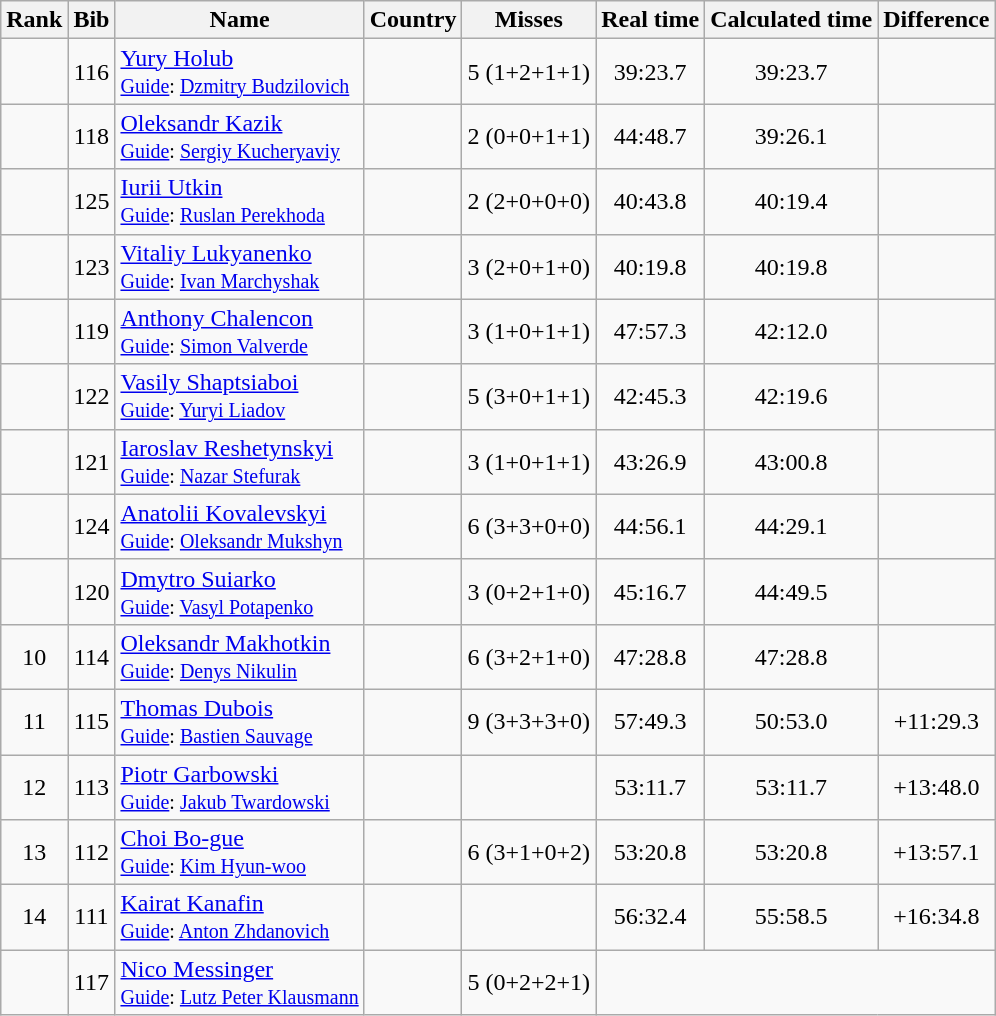<table class="wikitable sortable" style="text-align:center">
<tr>
<th>Rank</th>
<th>Bib</th>
<th>Name</th>
<th>Country</th>
<th>Misses</th>
<th>Real time</th>
<th>Calculated time</th>
<th>Difference</th>
</tr>
<tr>
<td></td>
<td>116</td>
<td align="left"><a href='#'>Yury Holub</a><br><small><a href='#'>Guide</a>: <a href='#'>Dzmitry Budzilovich</a></small></td>
<td align="left"></td>
<td>5 (1+2+1+1)</td>
<td>39:23.7</td>
<td>39:23.7</td>
<td></td>
</tr>
<tr>
<td></td>
<td>118</td>
<td align="left"><a href='#'>Oleksandr Kazik</a><br><small><a href='#'>Guide</a>: <a href='#'>Sergiy Kucheryaviy</a></small></td>
<td align="left"></td>
<td>2 (0+0+1+1)</td>
<td>44:48.7</td>
<td>39:26.1</td>
<td></td>
</tr>
<tr>
<td></td>
<td>125</td>
<td align="left"><a href='#'>Iurii Utkin</a><br><small><a href='#'>Guide</a>: <a href='#'>Ruslan Perekhoda</a></small></td>
<td align="left"></td>
<td>2 (2+0+0+0)</td>
<td>40:43.8</td>
<td>40:19.4</td>
<td></td>
</tr>
<tr>
<td></td>
<td>123</td>
<td align="left"><a href='#'>Vitaliy Lukyanenko</a><br><small><a href='#'>Guide</a>: <a href='#'>Ivan Marchyshak</a></small></td>
<td align="left"></td>
<td>3 (2+0+1+0)</td>
<td>40:19.8</td>
<td>40:19.8</td>
<td></td>
</tr>
<tr>
<td></td>
<td>119</td>
<td align="left"><a href='#'>Anthony Chalencon</a><br><small><a href='#'>Guide</a>: <a href='#'>Simon Valverde</a></small></td>
<td align="left"></td>
<td>3 (1+0+1+1)</td>
<td>47:57.3</td>
<td>42:12.0</td>
<td></td>
</tr>
<tr>
<td></td>
<td>122</td>
<td align="left"><a href='#'>Vasily Shaptsiaboi</a><br><small><a href='#'>Guide</a>: <a href='#'>Yuryi Liadov</a></small></td>
<td align="left"></td>
<td>5 (3+0+1+1)</td>
<td>42:45.3</td>
<td>42:19.6</td>
<td></td>
</tr>
<tr>
<td></td>
<td>121</td>
<td align="left"><a href='#'>Iaroslav Reshetynskyi</a><br><small><a href='#'>Guide</a>: <a href='#'>Nazar Stefurak</a></small></td>
<td align="left"></td>
<td>3 (1+0+1+1)</td>
<td>43:26.9</td>
<td>43:00.8</td>
<td></td>
</tr>
<tr>
<td></td>
<td>124</td>
<td align="left"><a href='#'>Anatolii Kovalevskyi</a><br><small><a href='#'>Guide</a>: <a href='#'>Oleksandr Mukshyn</a></small></td>
<td align="left"></td>
<td>6 (3+3+0+0)</td>
<td>44:56.1</td>
<td>44:29.1</td>
<td></td>
</tr>
<tr>
<td></td>
<td>120</td>
<td align="left"><a href='#'>Dmytro Suiarko</a><br><small><a href='#'>Guide</a>: <a href='#'>Vasyl Potapenko</a></small></td>
<td align="left"></td>
<td>3 (0+2+1+0)</td>
<td>45:16.7</td>
<td>44:49.5</td>
<td></td>
</tr>
<tr>
<td>10</td>
<td>114</td>
<td align="left"><a href='#'>Oleksandr Makhotkin</a><br><small><a href='#'>Guide</a>: <a href='#'>Denys Nikulin</a></small></td>
<td align="left"></td>
<td>6 (3+2+1+0)</td>
<td>47:28.8</td>
<td>47:28.8</td>
<td></td>
</tr>
<tr>
<td>11</td>
<td>115</td>
<td align="left"><a href='#'>Thomas Dubois</a><br><small><a href='#'>Guide</a>: <a href='#'>Bastien Sauvage</a></small></td>
<td align="left"></td>
<td>9 (3+3+3+0)</td>
<td>57:49.3</td>
<td>50:53.0</td>
<td>+11:29.3</td>
</tr>
<tr>
<td>12</td>
<td>113</td>
<td align="left"><a href='#'>Piotr Garbowski</a><br><small><a href='#'>Guide</a>: <a href='#'>Jakub Twardowski</a></small></td>
<td align="left"></td>
<td></td>
<td>53:11.7</td>
<td>53:11.7</td>
<td>+13:48.0</td>
</tr>
<tr>
<td>13</td>
<td>112</td>
<td align="left"><a href='#'>Choi Bo-gue</a><br><small><a href='#'>Guide</a>: <a href='#'>Kim Hyun-woo</a></small></td>
<td align="left"></td>
<td>6 (3+1+0+2)</td>
<td>53:20.8</td>
<td>53:20.8</td>
<td>+13:57.1</td>
</tr>
<tr>
<td>14</td>
<td>111</td>
<td align="left"><a href='#'>Kairat Kanafin</a><br><small><a href='#'>Guide</a>: <a href='#'>Anton Zhdanovich</a></small></td>
<td align="left"></td>
<td></td>
<td>56:32.4</td>
<td>55:58.5</td>
<td>+16:34.8</td>
</tr>
<tr>
<td></td>
<td>117</td>
<td align="left"><a href='#'>Nico Messinger</a><br><small><a href='#'>Guide</a>: <a href='#'>Lutz Peter Klausmann</a></small></td>
<td align="left"></td>
<td>5 (0+2+2+1)</td>
<td colspan="3"></td>
</tr>
</table>
